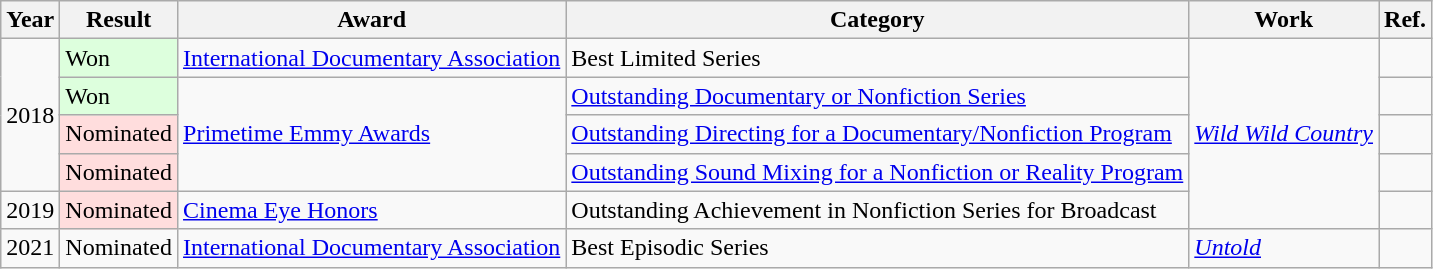<table class="wikitable">
<tr>
<th>Year</th>
<th>Result</th>
<th>Award</th>
<th>Category</th>
<th>Work</th>
<th>Ref.</th>
</tr>
<tr>
<td rowspan="4">2018</td>
<td style="background: #ddffdd">Won</td>
<td><a href='#'>International Documentary Association</a></td>
<td>Best Limited Series</td>
<td rowspan="5"><em><a href='#'>Wild Wild Country</a></em></td>
<td></td>
</tr>
<tr>
<td style="background: #ddffdd">Won</td>
<td rowspan="3"><a href='#'>Primetime Emmy Awards</a></td>
<td><a href='#'>Outstanding Documentary or Nonfiction Series</a></td>
<td></td>
</tr>
<tr>
<td style="background: #ffdddd">Nominated</td>
<td><a href='#'>Outstanding Directing for a Documentary/Nonfiction Program</a></td>
<td></td>
</tr>
<tr>
<td style="background: #ffdddd">Nominated</td>
<td><a href='#'>Outstanding Sound Mixing for a Nonfiction or Reality Program</a></td>
<td></td>
</tr>
<tr>
<td>2019</td>
<td style="background: #ffdddd">Nominated</td>
<td><a href='#'>Cinema Eye Honors</a></td>
<td>Outstanding Achievement in Nonfiction Series for Broadcast</td>
<td></td>
</tr>
<tr>
<td>2021</td>
<td>Nominated</td>
<td><a href='#'>International Documentary Association</a></td>
<td>Best Episodic Series</td>
<td><em><a href='#'>Untold</a></em></td>
<td></td>
</tr>
</table>
